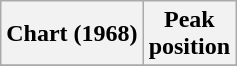<table class="wikitable plainrowheaders">
<tr>
<th scope="col">Chart (1968)</th>
<th scope="col">Peak<br>position</th>
</tr>
<tr>
</tr>
</table>
